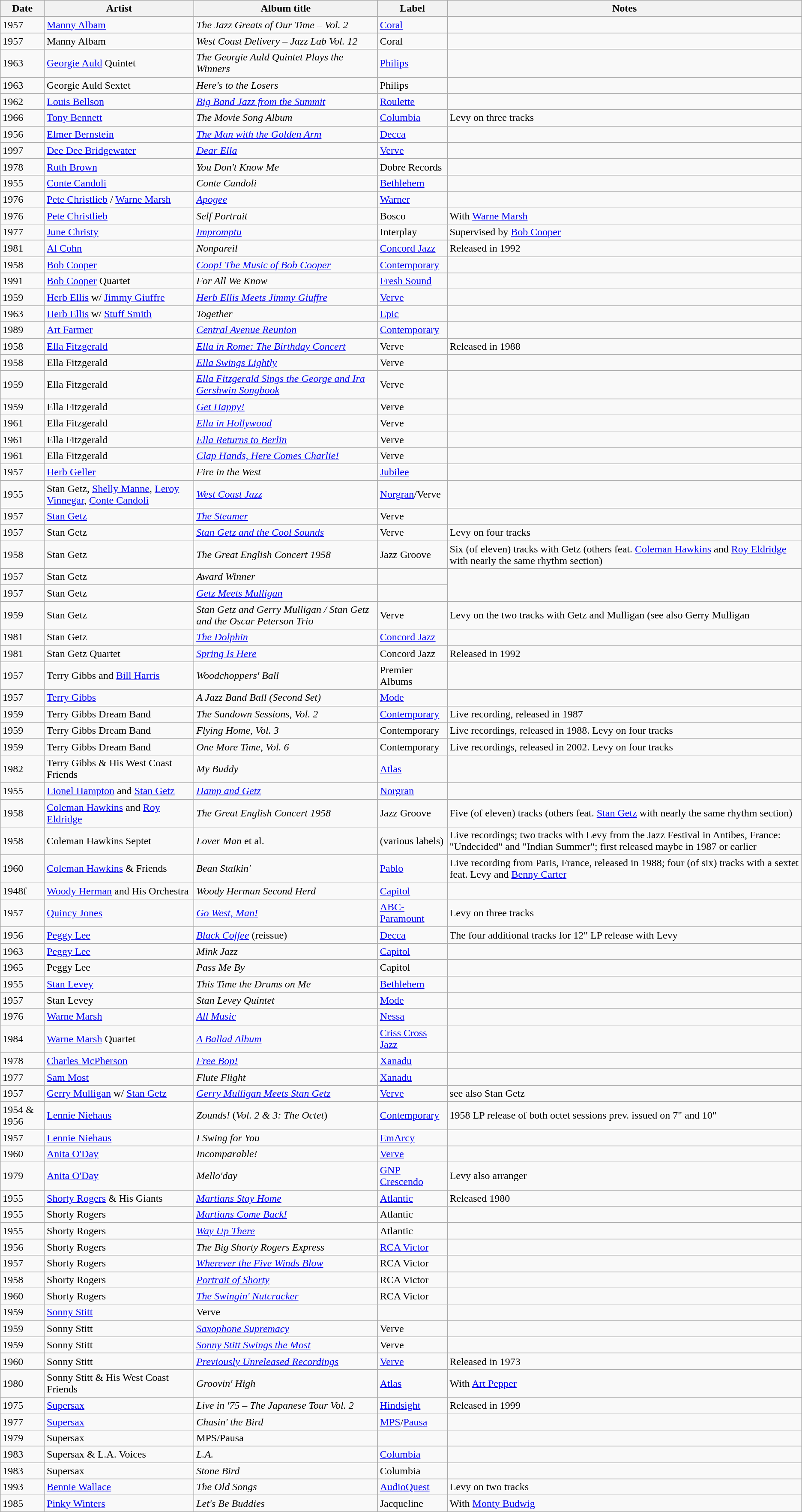<table class="wikitable sortable">
<tr>
<th>Date</th>
<th>Artist</th>
<th>Album title</th>
<th>Label</th>
<th>Notes</th>
</tr>
<tr>
<td>1957</td>
<td><a href='#'>Manny Albam</a></td>
<td><em>The Jazz Greats of Our Time – Vol. 2</em></td>
<td><a href='#'>Coral</a></td>
<td></td>
</tr>
<tr>
<td>1957</td>
<td>Manny Albam</td>
<td><em>West Coast Delivery – Jazz Lab Vol. 12</em></td>
<td>Coral</td>
<td></td>
</tr>
<tr>
<td>1963</td>
<td><a href='#'>Georgie Auld</a> Quintet</td>
<td><em>The Georgie Auld Quintet Plays the Winners</em></td>
<td><a href='#'>Philips</a></td>
<td></td>
</tr>
<tr>
<td>1963</td>
<td>Georgie Auld Sextet</td>
<td><em>Here's to the Losers</em></td>
<td>Philips</td>
<td></td>
</tr>
<tr>
<td>1962</td>
<td><a href='#'>Louis Bellson</a></td>
<td><em><a href='#'>Big Band Jazz from the Summit</a></em></td>
<td><a href='#'>Roulette</a></td>
<td></td>
</tr>
<tr>
<td>1966</td>
<td><a href='#'>Tony Bennett</a></td>
<td><em>The Movie Song Album</em></td>
<td><a href='#'>Columbia</a></td>
<td>Levy on three tracks</td>
</tr>
<tr>
<td>1956</td>
<td><a href='#'>Elmer Bernstein</a></td>
<td><em><a href='#'>The Man with the Golden Arm</a></em></td>
<td><a href='#'>Decca</a></td>
<td></td>
</tr>
<tr>
<td>1997</td>
<td><a href='#'>Dee Dee Bridgewater</a></td>
<td><em><a href='#'>Dear Ella</a></em></td>
<td><a href='#'>Verve</a></td>
<td></td>
</tr>
<tr>
<td>1978</td>
<td><a href='#'>Ruth Brown</a></td>
<td><em>You Don't Know Me</em></td>
<td>Dobre Records</td>
<td></td>
</tr>
<tr>
<td>1955</td>
<td><a href='#'>Conte Candoli</a></td>
<td><em>Conte Candoli</em></td>
<td><a href='#'>Bethlehem</a></td>
<td></td>
</tr>
<tr>
<td>1976</td>
<td><a href='#'>Pete Christlieb</a> / <a href='#'>Warne Marsh</a></td>
<td><em><a href='#'>Apogee</a></em></td>
<td><a href='#'>Warner</a></td>
<td></td>
</tr>
<tr>
<td>1976</td>
<td><a href='#'>Pete Christlieb</a></td>
<td><em>Self Portrait</em></td>
<td>Bosco</td>
<td>With <a href='#'>Warne Marsh</a></td>
</tr>
<tr>
<td>1977</td>
<td><a href='#'>June Christy</a></td>
<td><em><a href='#'>Impromptu</a></em></td>
<td>Interplay</td>
<td>Supervised by <a href='#'>Bob Cooper</a></td>
</tr>
<tr>
<td>1981</td>
<td><a href='#'>Al Cohn</a></td>
<td><em>Nonpareil</em></td>
<td><a href='#'>Concord Jazz</a></td>
<td>Released in 1992</td>
</tr>
<tr>
<td>1958</td>
<td><a href='#'>Bob Cooper</a></td>
<td><em><a href='#'>Coop! The Music of Bob Cooper</a></em></td>
<td><a href='#'>Contemporary</a></td>
<td></td>
</tr>
<tr>
<td>1991</td>
<td><a href='#'>Bob Cooper</a> Quartet</td>
<td><em>For All We Know</em></td>
<td><a href='#'>Fresh Sound</a></td>
<td></td>
</tr>
<tr>
<td>1959</td>
<td><a href='#'>Herb Ellis</a> w/ <a href='#'>Jimmy Giuffre</a></td>
<td><em><a href='#'>Herb Ellis Meets Jimmy Giuffre</a></em></td>
<td><a href='#'>Verve</a></td>
<td></td>
</tr>
<tr>
<td>1963</td>
<td><a href='#'>Herb Ellis</a> w/ <a href='#'>Stuff Smith</a></td>
<td><em>Together</em></td>
<td><a href='#'>Epic</a></td>
<td></td>
</tr>
<tr>
<td>1989</td>
<td><a href='#'>Art Farmer</a></td>
<td><em><a href='#'>Central Avenue Reunion</a></em></td>
<td><a href='#'>Contemporary</a></td>
<td></td>
</tr>
<tr>
<td>1958</td>
<td><a href='#'>Ella Fitzgerald</a></td>
<td><em><a href='#'>Ella in Rome: The Birthday Concert</a></em></td>
<td>Verve</td>
<td>Released in 1988</td>
</tr>
<tr>
<td>1958</td>
<td>Ella Fitzgerald</td>
<td><em><a href='#'>Ella Swings Lightly</a></em></td>
<td>Verve</td>
<td></td>
</tr>
<tr>
<td>1959</td>
<td>Ella Fitzgerald</td>
<td><em><a href='#'>Ella Fitzgerald Sings the George and Ira Gershwin Songbook</a></em></td>
<td>Verve</td>
<td></td>
</tr>
<tr>
<td>1959</td>
<td>Ella Fitzgerald</td>
<td><em><a href='#'>Get Happy!</a></em></td>
<td>Verve</td>
<td></td>
</tr>
<tr>
<td>1961</td>
<td>Ella Fitzgerald</td>
<td><em><a href='#'>Ella in Hollywood</a></em></td>
<td>Verve</td>
<td></td>
</tr>
<tr>
<td>1961</td>
<td>Ella Fitzgerald</td>
<td><em><a href='#'>Ella Returns to Berlin</a></em></td>
<td>Verve</td>
<td></td>
</tr>
<tr>
<td>1961</td>
<td>Ella Fitzgerald</td>
<td><em><a href='#'>Clap Hands, Here Comes Charlie!</a></em></td>
<td>Verve</td>
<td></td>
</tr>
<tr>
<td>1957</td>
<td><a href='#'>Herb Geller</a></td>
<td><em>Fire in the West</em></td>
<td><a href='#'>Jubilee</a></td>
<td></td>
</tr>
<tr>
<td>1955</td>
<td>Stan Getz, <a href='#'>Shelly Manne</a>, <a href='#'>Leroy Vinnegar</a>, <a href='#'>Conte Candoli</a></td>
<td><em><a href='#'>West Coast Jazz</a></em></td>
<td><a href='#'>Norgran</a>/Verve</td>
<td></td>
</tr>
<tr>
<td>1957</td>
<td><a href='#'>Stan Getz</a></td>
<td><em><a href='#'>The Steamer</a></em></td>
<td>Verve</td>
</tr>
<tr>
<td>1957</td>
<td>Stan Getz</td>
<td><em><a href='#'>Stan Getz and the Cool Sounds</a></em></td>
<td>Verve</td>
<td>Levy on four tracks</td>
</tr>
<tr>
<td>1958</td>
<td>Stan Getz</td>
<td><em>The Great English Concert 1958</em></td>
<td>Jazz Groove</td>
<td>Six (of eleven) tracks with Getz (others feat. <a href='#'>Coleman Hawkins</a> and <a href='#'>Roy Eldridge</a> with nearly the same rhythm section)</td>
</tr>
<tr>
<td>1957</td>
<td>Stan Getz</td>
<td><em>Award Winner</em></td>
<td Verve></td>
</tr>
<tr>
<td>1957</td>
<td>Stan Getz</td>
<td><em><a href='#'>Getz Meets Mulligan</a></em></td>
<td Verve></td>
</tr>
<tr>
<td>1959</td>
<td>Stan Getz</td>
<td><em>Stan Getz and Gerry Mulligan / Stan Getz and the Oscar Peterson Trio</em></td>
<td>Verve</td>
<td>Levy on the two tracks with Getz and Mulligan (see also Gerry Mulligan</td>
</tr>
<tr>
<td>1981</td>
<td>Stan Getz</td>
<td><em><a href='#'>The Dolphin</a></em></td>
<td><a href='#'>Concord Jazz</a></td>
<td></td>
</tr>
<tr>
<td>1981</td>
<td>Stan Getz Quartet</td>
<td><em><a href='#'>Spring Is Here</a></em></td>
<td>Concord Jazz</td>
<td>Released in 1992</td>
</tr>
<tr>
<td>1957</td>
<td>Terry Gibbs and <a href='#'>Bill Harris</a></td>
<td><em>Woodchoppers' Ball</em></td>
<td>Premier Albums</td>
<td></td>
</tr>
<tr>
<td>1957</td>
<td><a href='#'>Terry Gibbs</a></td>
<td><em>A Jazz Band Ball (Second Set)</em></td>
<td><a href='#'>Mode</a></td>
<td></td>
</tr>
<tr>
<td>1959</td>
<td>Terry Gibbs Dream Band</td>
<td><em>The Sundown Sessions, Vol. 2</em></td>
<td><a href='#'>Contemporary</a></td>
<td>Live recording, released in 1987</td>
</tr>
<tr>
<td>1959</td>
<td>Terry Gibbs Dream Band</td>
<td><em>Flying Home, Vol. 3</em></td>
<td>Contemporary</td>
<td>Live recordings, released in 1988. Levy on four tracks</td>
</tr>
<tr>
<td>1959</td>
<td>Terry Gibbs Dream Band</td>
<td><em>One More Time, Vol. 6</em></td>
<td>Contemporary</td>
<td>Live recordings, released in 2002. Levy on four tracks</td>
</tr>
<tr>
<td>1982</td>
<td>Terry Gibbs & His West Coast Friends</td>
<td><em>My Buddy</em></td>
<td><a href='#'>Atlas</a></td>
<td></td>
</tr>
<tr>
<td>1955</td>
<td><a href='#'>Lionel Hampton</a> and <a href='#'>Stan Getz</a></td>
<td><em><a href='#'>Hamp and Getz</a></em></td>
<td><a href='#'>Norgran</a></td>
<td></td>
</tr>
<tr>
<td>1958</td>
<td><a href='#'>Coleman Hawkins</a> and <a href='#'>Roy Eldridge</a></td>
<td><em>The Great English Concert 1958</em></td>
<td>Jazz Groove</td>
<td>Five (of eleven) tracks (others feat. <a href='#'>Stan Getz</a> with nearly the same rhythm section)</td>
</tr>
<tr>
<td>1958</td>
<td>Coleman Hawkins Septet</td>
<td><em>Lover Man</em> et al.</td>
<td>(various labels)</td>
<td>Live recordings; two tracks with Levy from the Jazz Festival in Antibes, France: "Undecided" and "Indian Summer"; first released maybe in 1987 or earlier</td>
</tr>
<tr>
<td>1960</td>
<td><a href='#'>Coleman Hawkins</a> & Friends</td>
<td><em>Bean Stalkin' </em></td>
<td><a href='#'>Pablo</a></td>
<td>Live recording from Paris, France, released in 1988; four (of six) tracks with a sextet feat. Levy and <a href='#'>Benny Carter</a></td>
</tr>
<tr>
<td>1948f</td>
<td><a href='#'>Woody Herman</a> and His Orchestra</td>
<td><em>Woody Herman Second Herd</em></td>
<td><a href='#'>Capitol</a></td>
<td></td>
</tr>
<tr>
<td>1957</td>
<td><a href='#'>Quincy Jones</a></td>
<td><em><a href='#'>Go West, Man!</a></em></td>
<td><a href='#'>ABC-Paramount</a></td>
<td>Levy on three tracks</td>
</tr>
<tr>
<td>1956</td>
<td><a href='#'>Peggy Lee</a></td>
<td><em><a href='#'>Black Coffee</a></em> (reissue)</td>
<td><a href='#'>Decca</a></td>
<td>The four additional tracks for 12" LP release with Levy</td>
</tr>
<tr>
<td>1963</td>
<td><a href='#'>Peggy Lee</a></td>
<td><em>Mink Jazz</em></td>
<td><a href='#'>Capitol</a></td>
<td></td>
</tr>
<tr>
<td>1965</td>
<td>Peggy Lee</td>
<td><em>Pass Me By</em></td>
<td>Capitol</td>
<td></td>
</tr>
<tr>
<td>1955</td>
<td><a href='#'>Stan Levey</a></td>
<td><em>This Time the Drums on Me</em></td>
<td><a href='#'>Bethlehem</a></td>
<td></td>
</tr>
<tr>
<td>1957</td>
<td>Stan Levey</td>
<td><em>Stan Levey Quintet</em></td>
<td><a href='#'>Mode</a></td>
<td></td>
</tr>
<tr>
<td>1976</td>
<td><a href='#'>Warne Marsh</a></td>
<td><em><a href='#'>All Music</a></em></td>
<td><a href='#'>Nessa</a></td>
<td></td>
</tr>
<tr>
<td>1984</td>
<td><a href='#'>Warne Marsh</a> Quartet</td>
<td><em><a href='#'>A Ballad Album</a></em></td>
<td><a href='#'>Criss Cross Jazz</a></td>
<td></td>
</tr>
<tr>
<td>1978</td>
<td><a href='#'>Charles McPherson</a></td>
<td><em><a href='#'>Free Bop!</a></em></td>
<td><a href='#'>Xanadu</a></td>
<td></td>
</tr>
<tr>
<td>1977</td>
<td><a href='#'>Sam Most</a></td>
<td><em>Flute Flight</em></td>
<td><a href='#'>Xanadu</a></td>
<td></td>
</tr>
<tr>
<td>1957</td>
<td><a href='#'>Gerry Mulligan</a> w/ <a href='#'>Stan Getz</a></td>
<td><em><a href='#'>Gerry Mulligan Meets Stan Getz</a></em></td>
<td><a href='#'>Verve</a></td>
<td>see also Stan Getz</td>
</tr>
<tr>
<td>1954 & 1956</td>
<td><a href='#'>Lennie Niehaus</a></td>
<td><em>Zounds!</em> (<em>Vol. 2 & 3: The Octet</em>)</td>
<td><a href='#'>Contemporary</a></td>
<td>1958 LP release of both octet sessions prev. issued on 7" and 10"</td>
</tr>
<tr>
<td>1957</td>
<td><a href='#'>Lennie Niehaus</a></td>
<td><em>I Swing for You</em></td>
<td><a href='#'>EmArcy</a></td>
<td></td>
</tr>
<tr>
<td>1960</td>
<td><a href='#'>Anita O'Day</a></td>
<td><em>Incomparable!</em></td>
<td><a href='#'>Verve</a></td>
<td></td>
</tr>
<tr>
<td>1979</td>
<td><a href='#'>Anita O'Day</a></td>
<td><em>Mello'day</em></td>
<td><a href='#'>GNP Crescendo</a></td>
<td>Levy also arranger</td>
</tr>
<tr>
<td>1955</td>
<td><a href='#'>Shorty Rogers</a> & His Giants</td>
<td><em><a href='#'>Martians Stay Home</a></em></td>
<td><a href='#'>Atlantic</a></td>
<td>Released 1980</td>
</tr>
<tr>
<td>1955</td>
<td>Shorty Rogers</td>
<td><em><a href='#'>Martians Come Back!</a></em></td>
<td>Atlantic</td>
<td></td>
</tr>
<tr>
<td>1955</td>
<td>Shorty Rogers</td>
<td><em><a href='#'>Way Up There</a></em></td>
<td>Atlantic</td>
</tr>
<tr>
<td>1956</td>
<td>Shorty Rogers</td>
<td><em>The Big Shorty Rogers Express</em></td>
<td><a href='#'>RCA Victor</a></td>
<td></td>
</tr>
<tr>
<td>1957</td>
<td>Shorty Rogers</td>
<td><em><a href='#'>Wherever the Five Winds Blow</a></em></td>
<td>RCA Victor</td>
<td></td>
</tr>
<tr>
<td>1958</td>
<td>Shorty Rogers</td>
<td><em><a href='#'>Portrait of Shorty</a></em></td>
<td>RCA Victor</td>
<td></td>
</tr>
<tr>
<td>1960</td>
<td>Shorty Rogers</td>
<td><em><a href='#'>The Swingin' Nutcracker</a></em></td>
<td>RCA Victor</td>
<td></td>
</tr>
<tr>
<td>1959</td>
<td><a href='#'>Sonny Stitt</a></td>
<td>Verve</td>
<td></td>
</tr>
<tr>
<td>1959</td>
<td>Sonny Stitt</td>
<td><em><a href='#'>Saxophone Supremacy</a></em></td>
<td>Verve</td>
<td></td>
</tr>
<tr>
<td>1959</td>
<td>Sonny Stitt</td>
<td><em><a href='#'>Sonny Stitt Swings the Most</a></em></td>
<td>Verve</td>
<td></td>
</tr>
<tr>
<td>1960</td>
<td>Sonny Stitt</td>
<td><em><a href='#'>Previously Unreleased Recordings</a></em></td>
<td><a href='#'>Verve</a></td>
<td>Released in 1973</td>
</tr>
<tr>
<td>1980</td>
<td>Sonny Stitt & His West Coast Friends</td>
<td><em>Groovin' High</em></td>
<td><a href='#'>Atlas</a></td>
<td>With <a href='#'>Art Pepper</a></td>
</tr>
<tr>
<td>1975</td>
<td><a href='#'>Supersax</a></td>
<td><em>Live in '75 – The Japanese Tour Vol. 2</em></td>
<td><a href='#'>Hindsight</a></td>
<td>Released in 1999</td>
</tr>
<tr>
<td>1977</td>
<td><a href='#'>Supersax</a></td>
<td><em>Chasin' the Bird</em></td>
<td><a href='#'>MPS</a>/<a href='#'>Pausa</a></td>
<td></td>
</tr>
<tr>
<td>1979</td>
<td>Supersax</td>
<td>MPS/Pausa</td>
<td></td>
</tr>
<tr>
<td>1983</td>
<td>Supersax & L.A. Voices</td>
<td><em>L.A.</em></td>
<td><a href='#'>Columbia</a></td>
<td></td>
</tr>
<tr>
<td>1983</td>
<td>Supersax</td>
<td><em>Stone Bird</em></td>
<td>Columbia</td>
<td></td>
</tr>
<tr>
<td>1993</td>
<td><a href='#'>Bennie Wallace</a></td>
<td><em>The Old Songs</em></td>
<td><a href='#'>AudioQuest</a></td>
<td>Levy on two tracks</td>
</tr>
<tr>
<td>1985</td>
<td><a href='#'>Pinky Winters</a></td>
<td><em>Let's Be Buddies</em></td>
<td>Jacqueline</td>
<td>With <a href='#'>Monty Budwig</a></td>
</tr>
</table>
